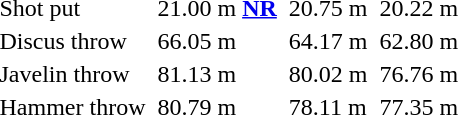<table>
<tr>
<td>Shot put</td>
<td></td>
<td>21.00 m <strong><a href='#'>NR</a></strong></td>
<td></td>
<td>20.75 m</td>
<td></td>
<td>20.22 m</td>
</tr>
<tr>
<td>Discus throw</td>
<td></td>
<td>66.05 m</td>
<td></td>
<td>64.17 m</td>
<td></td>
<td>62.80 m</td>
</tr>
<tr>
<td>Javelin throw</td>
<td></td>
<td>81.13 m</td>
<td></td>
<td>80.02 m</td>
<td></td>
<td>76.76 m</td>
</tr>
<tr>
<td>Hammer throw</td>
<td></td>
<td>80.79 m</td>
<td></td>
<td>78.11 m</td>
<td></td>
<td>77.35 m</td>
</tr>
<tr>
<th colspan=7></th>
</tr>
</table>
